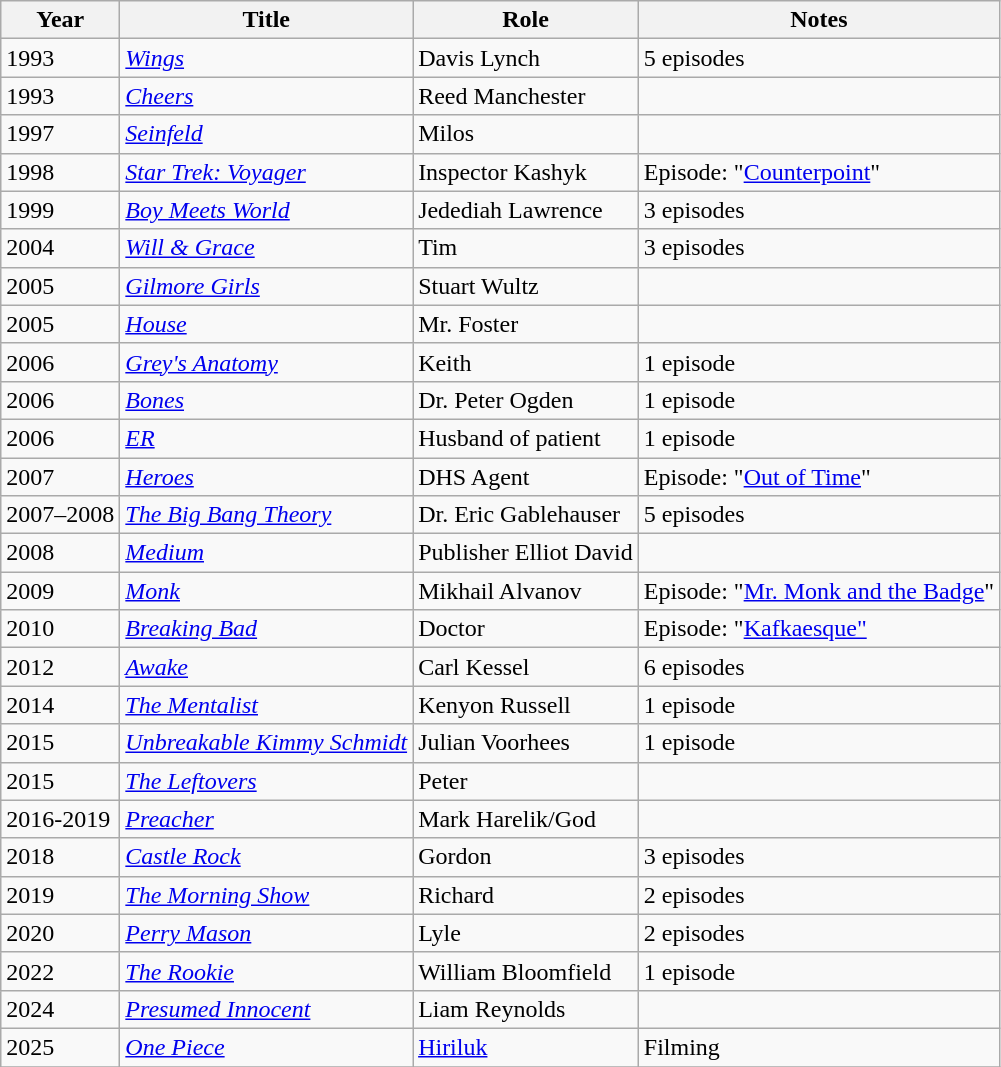<table class="wikitable">
<tr>
<th>Year</th>
<th>Title</th>
<th>Role</th>
<th>Notes</th>
</tr>
<tr>
<td>1993</td>
<td><em><a href='#'>Wings</a></em></td>
<td>Davis Lynch</td>
<td>5 episodes</td>
</tr>
<tr>
<td>1993</td>
<td><em><a href='#'>Cheers</a></em></td>
<td>Reed Manchester</td>
<td></td>
</tr>
<tr>
<td>1997</td>
<td><em><a href='#'>Seinfeld</a></em></td>
<td>Milos</td>
<td></td>
</tr>
<tr>
<td>1998</td>
<td><em><a href='#'>Star Trek: Voyager</a></em></td>
<td>Inspector Kashyk</td>
<td>Episode: "<a href='#'>Counterpoint</a>"</td>
</tr>
<tr>
<td>1999</td>
<td><em><a href='#'>Boy Meets World</a></em></td>
<td>Jedediah Lawrence</td>
<td>3 episodes</td>
</tr>
<tr>
<td>2004</td>
<td><em><a href='#'>Will & Grace</a></em></td>
<td>Tim</td>
<td>3 episodes</td>
</tr>
<tr>
<td>2005</td>
<td><em><a href='#'>Gilmore Girls</a></em></td>
<td>Stuart Wultz</td>
<td></td>
</tr>
<tr>
<td>2005</td>
<td><em><a href='#'>House</a></em></td>
<td>Mr. Foster</td>
<td></td>
</tr>
<tr>
<td>2006</td>
<td><em><a href='#'>Grey's Anatomy</a></em></td>
<td>Keith</td>
<td>1 episode</td>
</tr>
<tr>
<td>2006</td>
<td><em><a href='#'>Bones</a></em></td>
<td>Dr. Peter Ogden</td>
<td>1 episode</td>
</tr>
<tr>
<td>2006</td>
<td><em><a href='#'>ER</a></em></td>
<td>Husband of patient</td>
<td>1 episode</td>
</tr>
<tr>
<td>2007</td>
<td><em><a href='#'>Heroes</a></em></td>
<td>DHS Agent</td>
<td>Episode: "<a href='#'>Out of Time</a>"</td>
</tr>
<tr>
<td>2007–2008</td>
<td><em><a href='#'>The Big Bang Theory</a></em></td>
<td>Dr. Eric Gablehauser</td>
<td>5 episodes</td>
</tr>
<tr>
<td>2008</td>
<td><em><a href='#'>Medium</a></em></td>
<td>Publisher Elliot David</td>
<td></td>
</tr>
<tr>
<td>2009</td>
<td><em><a href='#'>Monk</a></em></td>
<td>Mikhail Alvanov</td>
<td>Episode: "<a href='#'>Mr. Monk and the Badge</a>"</td>
</tr>
<tr>
<td>2010</td>
<td><em><a href='#'>Breaking Bad</a></em></td>
<td>Doctor</td>
<td>Episode: "<a href='#'>Kafkaesque"</a></td>
</tr>
<tr>
<td>2012</td>
<td><em><a href='#'>Awake</a></em></td>
<td>Carl Kessel</td>
<td>6 episodes</td>
</tr>
<tr>
<td>2014</td>
<td><em><a href='#'>The Mentalist</a></em></td>
<td>Kenyon Russell</td>
<td>1 episode</td>
</tr>
<tr>
<td>2015</td>
<td><em><a href='#'>Unbreakable Kimmy Schmidt</a></em></td>
<td>Julian Voorhees</td>
<td>1 episode</td>
</tr>
<tr>
<td>2015</td>
<td><em><a href='#'>The Leftovers</a></em></td>
<td>Peter</td>
<td></td>
</tr>
<tr>
<td>2016-2019</td>
<td><a href='#'><em>Preacher</em></a></td>
<td>Mark Harelik/God</td>
<td></td>
</tr>
<tr>
<td>2018</td>
<td><em><a href='#'>Castle Rock</a></em></td>
<td>Gordon</td>
<td>3 episodes</td>
</tr>
<tr>
<td>2019</td>
<td><em><a href='#'>The Morning Show</a></em></td>
<td>Richard</td>
<td>2 episodes</td>
</tr>
<tr>
<td>2020</td>
<td><em><a href='#'>Perry Mason</a> </em></td>
<td>Lyle</td>
<td>2 episodes</td>
</tr>
<tr>
<td>2022</td>
<td><em><a href='#'>The Rookie</a></em></td>
<td>William Bloomfield</td>
<td>1 episode</td>
</tr>
<tr>
<td>2024</td>
<td><em><a href='#'>Presumed Innocent</a></em></td>
<td>Liam Reynolds</td>
<td></td>
</tr>
<tr>
<td>2025</td>
<td><em><a href='#'>One Piece</a></em></td>
<td><a href='#'>Hiriluk</a></td>
<td>Filming</td>
</tr>
<tr>
</tr>
</table>
